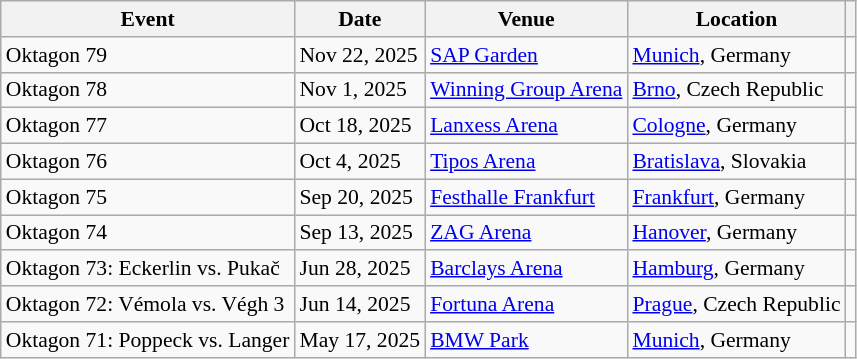<table class="sortable wikitable succession-box" style="font-size:90%;">
<tr>
<th scope="col">Event</th>
<th scope="col">Date</th>
<th scope="col">Venue</th>
<th scope="col">Location</th>
<th scope="col" class=unsortable></th>
</tr>
<tr>
<td>Oktagon 79</td>
<td>Nov 22, 2025</td>
<td><a href='#'>SAP Garden</a></td>
<td> <a href='#'>Munich</a>, Germany</td>
<td></td>
</tr>
<tr>
<td>Oktagon 78</td>
<td>Nov 1, 2025</td>
<td><a href='#'>Winning Group Arena</a></td>
<td> <a href='#'>Brno</a>, Czech Republic</td>
<td></td>
</tr>
<tr>
<td>Oktagon 77</td>
<td>Oct 18, 2025</td>
<td><a href='#'>Lanxess Arena</a></td>
<td> <a href='#'>Cologne</a>, Germany</td>
<td></td>
</tr>
<tr>
<td>Oktagon 76</td>
<td>Oct 4, 2025</td>
<td><a href='#'>Tipos Arena</a></td>
<td> <a href='#'>Bratislava</a>, Slovakia</td>
<td></td>
</tr>
<tr>
<td>Oktagon 75</td>
<td>Sep 20, 2025</td>
<td><a href='#'>Festhalle Frankfurt</a></td>
<td> <a href='#'>Frankfurt</a>, Germany</td>
<td></td>
</tr>
<tr>
<td>Oktagon 74</td>
<td>Sep 13, 2025</td>
<td><a href='#'>ZAG Arena</a></td>
<td> <a href='#'>Hanover</a>, Germany</td>
<td></td>
</tr>
<tr>
<td>Oktagon 73: Eckerlin vs. Pukač</td>
<td>Jun 28, 2025</td>
<td><a href='#'>Barclays Arena</a></td>
<td> <a href='#'>Hamburg</a>, Germany</td>
<td></td>
</tr>
<tr>
<td>Oktagon 72: Vémola vs. Végh 3</td>
<td>Jun 14, 2025</td>
<td><a href='#'>Fortuna Arena</a></td>
<td> <a href='#'>Prague</a>, Czech Republic</td>
<td></td>
</tr>
<tr>
<td>Oktagon 71: Poppeck vs. Langer</td>
<td>May 17, 2025</td>
<td><a href='#'>BMW Park</a></td>
<td> <a href='#'>Munich</a>, Germany</td>
<td></td>
</tr>
</table>
